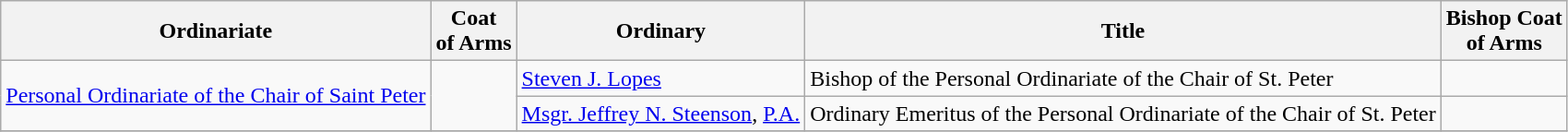<table class="wikitable sortable">
<tr>
<th>Ordinariate</th>
<th class=unsortable>Coat<br>of Arms</th>
<th>Ordinary</th>
<th>Title</th>
<th class=unsortable>Bishop Coat<br>of Arms</th>
</tr>
<tr>
<td rowspan="2"><a href='#'>Personal Ordinariate of the Chair of Saint Peter</a></td>
<td rowspan="2"></td>
<td><a href='#'>Steven J. Lopes</a></td>
<td>Bishop of the Personal Ordinariate of the Chair of St. Peter</td>
<td></td>
</tr>
<tr>
<td><a href='#'>Msgr. Jeffrey N. Steenson</a>, <a href='#'>P.A.</a></td>
<td>Ordinary Emeritus of the Personal Ordinariate of the Chair of St. Peter</td>
<td></td>
</tr>
<tr>
</tr>
</table>
